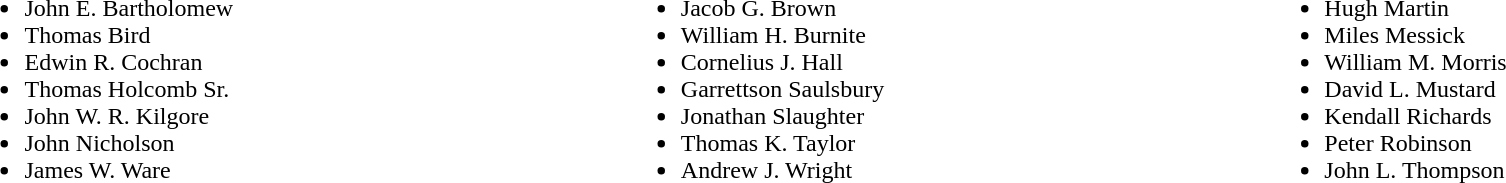<table width=100%>
<tr valign=top>
<td><br><ul><li>John E. Bartholomew</li><li>Thomas Bird</li><li>Edwin R. Cochran</li><li>Thomas Holcomb Sr.</li><li>John W. R. Kilgore</li><li>John Nicholson</li><li>James W. Ware</li></ul></td>
<td><br><ul><li>Jacob G. Brown</li><li>William H. Burnite</li><li>Cornelius J. Hall</li><li>Garrettson Saulsbury</li><li>Jonathan Slaughter</li><li>Thomas K. Taylor</li><li>Andrew J. Wright</li></ul></td>
<td><br><ul><li>Hugh Martin</li><li>Miles Messick</li><li>William M. Morris</li><li>David L. Mustard</li><li>Kendall Richards</li><li>Peter Robinson</li><li>John L. Thompson</li></ul></td>
</tr>
</table>
